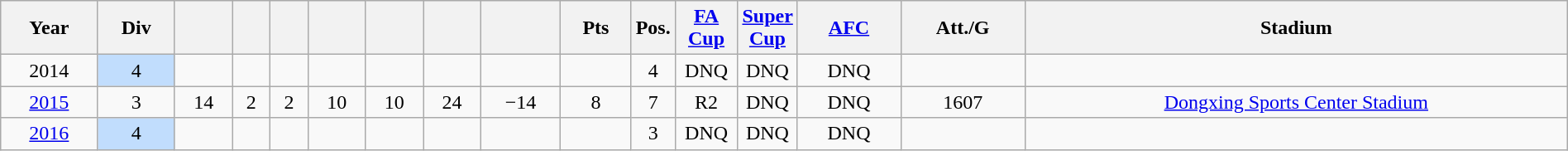<table class="wikitable sortable" width=100% style=text-align:Center>
<tr>
<th>Year</th>
<th>Div</th>
<th></th>
<th></th>
<th></th>
<th></th>
<th></th>
<th></th>
<th></th>
<th>Pts</th>
<th width=2%>Pos.</th>
<th width=4%><a href='#'>FA Cup</a></th>
<th width=2%><a href='#'>Super Cup</a></th>
<th><a href='#'>AFC</a></th>
<th>Att./G</th>
<th>Stadium</th>
</tr>
<tr>
<td>2014</td>
<td bgcolor=#c1ddfd>4</td>
<td></td>
<td></td>
<td></td>
<td></td>
<td></td>
<td></td>
<td></td>
<td></td>
<td>4</td>
<td>DNQ</td>
<td>DNQ</td>
<td>DNQ</td>
<td></td>
<td></td>
</tr>
<tr>
<td><a href='#'>2015</a></td>
<td>3</td>
<td>14</td>
<td>2</td>
<td>2</td>
<td>10</td>
<td>10</td>
<td>24</td>
<td>−14</td>
<td>8</td>
<td>7</td>
<td>R2</td>
<td>DNQ</td>
<td>DNQ</td>
<td>1607</td>
<td><a href='#'>Dongxing Sports Center Stadium</a></td>
</tr>
<tr>
<td><a href='#'>2016</a></td>
<td bgcolor=#c1ddfd>4</td>
<td></td>
<td></td>
<td></td>
<td></td>
<td></td>
<td></td>
<td></td>
<td></td>
<td>3</td>
<td>DNQ</td>
<td>DNQ</td>
<td>DNQ</td>
<td></td>
<td></td>
</tr>
</table>
